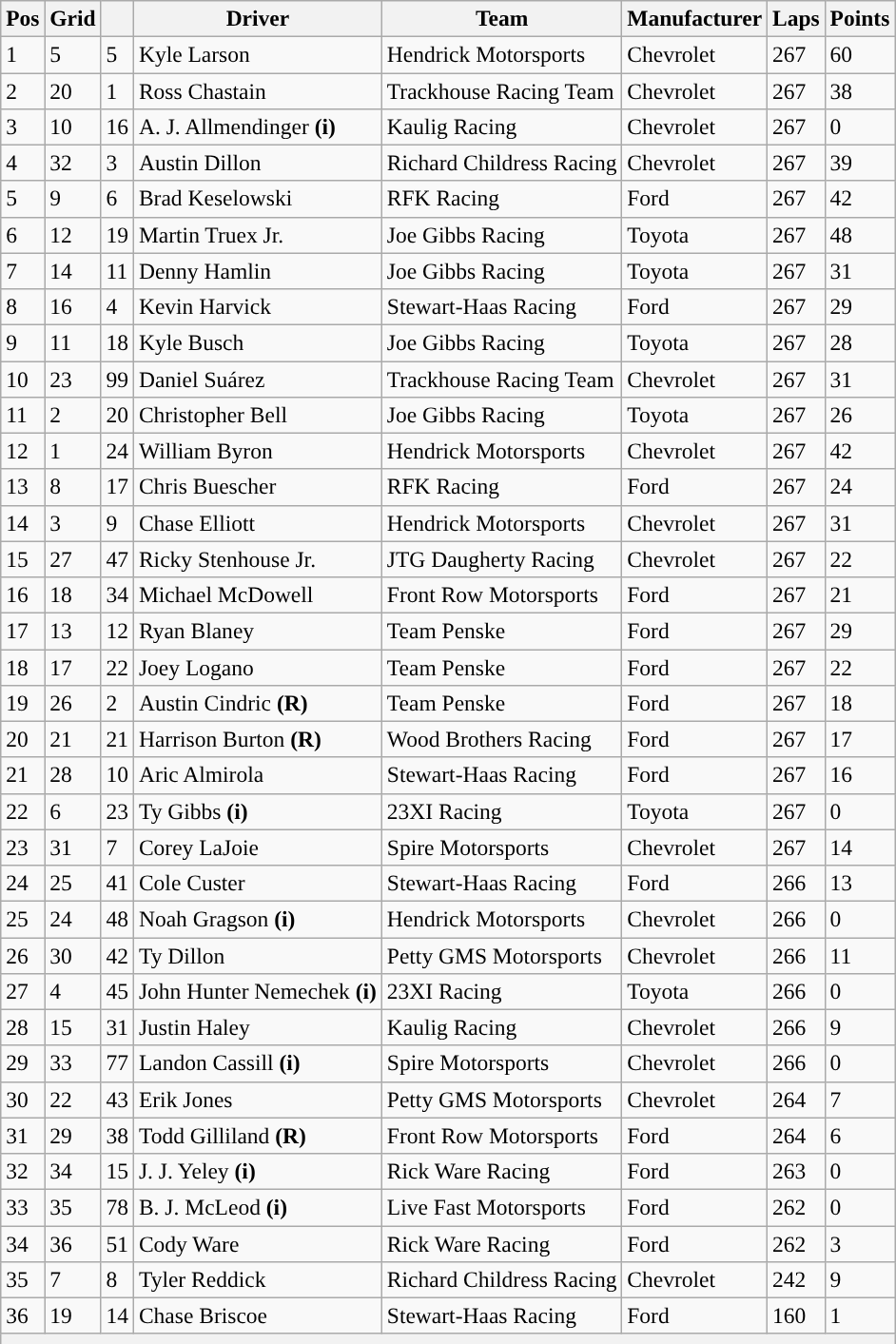<table class="wikitable" style="font-size:98%">
<tr>
<th>Pos</th>
<th>Grid</th>
<th></th>
<th>Driver</th>
<th>Team</th>
<th>Manufacturer</th>
<th>Laps</th>
<th>Points</th>
</tr>
<tr>
<td>1</td>
<td>5</td>
<td>5</td>
<td>Kyle Larson</td>
<td>Hendrick Motorsports</td>
<td>Chevrolet</td>
<td>267</td>
<td>60</td>
</tr>
<tr>
<td>2</td>
<td>20</td>
<td>1</td>
<td>Ross Chastain</td>
<td>Trackhouse Racing Team</td>
<td>Chevrolet</td>
<td>267</td>
<td>38</td>
</tr>
<tr>
<td>3</td>
<td>10</td>
<td>16</td>
<td>A. J. Allmendinger <strong>(i)</strong></td>
<td>Kaulig Racing</td>
<td>Chevrolet</td>
<td>267</td>
<td>0</td>
</tr>
<tr>
<td>4</td>
<td>32</td>
<td>3</td>
<td>Austin Dillon</td>
<td>Richard Childress Racing</td>
<td>Chevrolet</td>
<td>267</td>
<td>39</td>
</tr>
<tr>
<td>5</td>
<td>9</td>
<td>6</td>
<td>Brad Keselowski</td>
<td>RFK Racing</td>
<td>Ford</td>
<td>267</td>
<td>42</td>
</tr>
<tr>
<td>6</td>
<td>12</td>
<td>19</td>
<td>Martin Truex Jr.</td>
<td>Joe Gibbs Racing</td>
<td>Toyota</td>
<td>267</td>
<td>48</td>
</tr>
<tr>
<td>7</td>
<td>14</td>
<td>11</td>
<td>Denny Hamlin</td>
<td>Joe Gibbs Racing</td>
<td>Toyota</td>
<td>267</td>
<td>31</td>
</tr>
<tr>
<td>8</td>
<td>16</td>
<td>4</td>
<td>Kevin Harvick</td>
<td>Stewart-Haas Racing</td>
<td>Ford</td>
<td>267</td>
<td>29</td>
</tr>
<tr>
<td>9</td>
<td>11</td>
<td>18</td>
<td>Kyle Busch</td>
<td>Joe Gibbs Racing</td>
<td>Toyota</td>
<td>267</td>
<td>28</td>
</tr>
<tr>
<td>10</td>
<td>23</td>
<td>99</td>
<td>Daniel Suárez</td>
<td>Trackhouse Racing Team</td>
<td>Chevrolet</td>
<td>267</td>
<td>31</td>
</tr>
<tr>
<td>11</td>
<td>2</td>
<td>20</td>
<td>Christopher Bell</td>
<td>Joe Gibbs Racing</td>
<td>Toyota</td>
<td>267</td>
<td>26</td>
</tr>
<tr>
<td>12</td>
<td>1</td>
<td>24</td>
<td>William Byron</td>
<td>Hendrick Motorsports</td>
<td>Chevrolet</td>
<td>267</td>
<td>42</td>
</tr>
<tr>
<td>13</td>
<td>8</td>
<td>17</td>
<td>Chris Buescher</td>
<td>RFK Racing</td>
<td>Ford</td>
<td>267</td>
<td>24</td>
</tr>
<tr>
<td>14</td>
<td>3</td>
<td>9</td>
<td>Chase Elliott</td>
<td>Hendrick Motorsports</td>
<td>Chevrolet</td>
<td>267</td>
<td>31</td>
</tr>
<tr>
<td>15</td>
<td>27</td>
<td>47</td>
<td>Ricky Stenhouse Jr.</td>
<td>JTG Daugherty Racing</td>
<td>Chevrolet</td>
<td>267</td>
<td>22</td>
</tr>
<tr>
<td>16</td>
<td>18</td>
<td>34</td>
<td>Michael McDowell</td>
<td>Front Row Motorsports</td>
<td>Ford</td>
<td>267</td>
<td>21</td>
</tr>
<tr>
<td>17</td>
<td>13</td>
<td>12</td>
<td>Ryan Blaney</td>
<td>Team Penske</td>
<td>Ford</td>
<td>267</td>
<td>29</td>
</tr>
<tr>
<td>18</td>
<td>17</td>
<td>22</td>
<td>Joey Logano</td>
<td>Team Penske</td>
<td>Ford</td>
<td>267</td>
<td>22</td>
</tr>
<tr>
<td>19</td>
<td>26</td>
<td>2</td>
<td>Austin Cindric <strong>(R)</strong></td>
<td>Team Penske</td>
<td>Ford</td>
<td>267</td>
<td>18</td>
</tr>
<tr>
<td>20</td>
<td>21</td>
<td>21</td>
<td>Harrison Burton <strong>(R)</strong></td>
<td>Wood Brothers Racing</td>
<td>Ford</td>
<td>267</td>
<td>17</td>
</tr>
<tr>
<td>21</td>
<td>28</td>
<td>10</td>
<td>Aric Almirola</td>
<td>Stewart-Haas Racing</td>
<td>Ford</td>
<td>267</td>
<td>16</td>
</tr>
<tr>
<td>22</td>
<td>6</td>
<td>23</td>
<td>Ty Gibbs <strong>(i)</strong></td>
<td>23XI Racing</td>
<td>Toyota</td>
<td>267</td>
<td>0</td>
</tr>
<tr>
<td>23</td>
<td>31</td>
<td>7</td>
<td>Corey LaJoie</td>
<td>Spire Motorsports</td>
<td>Chevrolet</td>
<td>267</td>
<td>14</td>
</tr>
<tr>
<td>24</td>
<td>25</td>
<td>41</td>
<td>Cole Custer</td>
<td>Stewart-Haas Racing</td>
<td>Ford</td>
<td>266</td>
<td>13</td>
</tr>
<tr>
<td>25</td>
<td>24</td>
<td>48</td>
<td>Noah Gragson <strong>(i)</strong></td>
<td>Hendrick Motorsports</td>
<td>Chevrolet</td>
<td>266</td>
<td>0</td>
</tr>
<tr>
<td>26</td>
<td>30</td>
<td>42</td>
<td>Ty Dillon</td>
<td>Petty GMS Motorsports</td>
<td>Chevrolet</td>
<td>266</td>
<td>11</td>
</tr>
<tr>
<td>27</td>
<td>4</td>
<td>45</td>
<td>John Hunter Nemechek <strong>(i)</strong></td>
<td>23XI Racing</td>
<td>Toyota</td>
<td>266</td>
<td>0</td>
</tr>
<tr>
<td>28</td>
<td>15</td>
<td>31</td>
<td>Justin Haley</td>
<td>Kaulig Racing</td>
<td>Chevrolet</td>
<td>266</td>
<td>9</td>
</tr>
<tr>
<td>29</td>
<td>33</td>
<td>77</td>
<td>Landon Cassill <strong>(i)</strong></td>
<td>Spire Motorsports</td>
<td>Chevrolet</td>
<td>266</td>
<td>0</td>
</tr>
<tr>
<td>30</td>
<td>22</td>
<td>43</td>
<td>Erik Jones</td>
<td>Petty GMS Motorsports</td>
<td>Chevrolet</td>
<td>264</td>
<td>7</td>
</tr>
<tr>
<td>31</td>
<td>29</td>
<td>38</td>
<td>Todd Gilliland <strong>(R)</strong></td>
<td>Front Row Motorsports</td>
<td>Ford</td>
<td>264</td>
<td>6</td>
</tr>
<tr>
<td>32</td>
<td>34</td>
<td>15</td>
<td>J. J. Yeley <strong>(i)</strong></td>
<td>Rick Ware Racing</td>
<td>Ford</td>
<td>263</td>
<td>0</td>
</tr>
<tr>
<td>33</td>
<td>35</td>
<td>78</td>
<td>B. J. McLeod <strong>(i)</strong></td>
<td>Live Fast Motorsports</td>
<td>Ford</td>
<td>262</td>
<td>0</td>
</tr>
<tr>
<td>34</td>
<td>36</td>
<td>51</td>
<td>Cody Ware</td>
<td>Rick Ware Racing</td>
<td>Ford</td>
<td>262</td>
<td>3</td>
</tr>
<tr>
<td>35</td>
<td>7</td>
<td>8</td>
<td>Tyler Reddick</td>
<td>Richard Childress Racing</td>
<td>Chevrolet</td>
<td>242</td>
<td>9</td>
</tr>
<tr>
<td>36</td>
<td>19</td>
<td>14</td>
<td>Chase Briscoe</td>
<td>Stewart-Haas Racing</td>
<td>Ford</td>
<td>160</td>
<td>1</td>
</tr>
<tr>
<th colspan="8"></th>
</tr>
</table>
